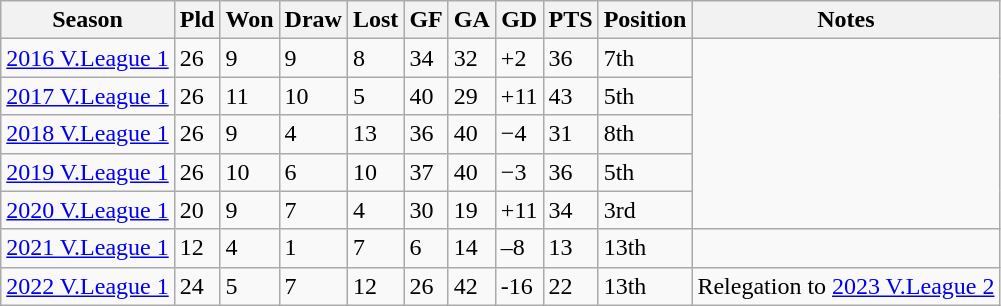<table class="wikitable">
<tr>
<th>Season</th>
<th>Pld</th>
<th>Won</th>
<th>Draw</th>
<th>Lost</th>
<th>GF</th>
<th>GA</th>
<th>GD</th>
<th>PTS</th>
<th>Position</th>
<th>Notes</th>
</tr>
<tr>
<td><a href='#'>2016 V.League 1</a></td>
<td>26</td>
<td>9</td>
<td>9</td>
<td>8</td>
<td>34</td>
<td>32</td>
<td>+2</td>
<td>36</td>
<td>7th</td>
</tr>
<tr>
<td><a href='#'>2017 V.League 1</a></td>
<td>26</td>
<td>11</td>
<td>10</td>
<td>5</td>
<td>40</td>
<td>29</td>
<td>+11</td>
<td>43</td>
<td>5th</td>
</tr>
<tr>
<td><a href='#'>2018 V.League 1</a></td>
<td>26</td>
<td>9</td>
<td>4</td>
<td>13</td>
<td>36</td>
<td>40</td>
<td>−4</td>
<td>31</td>
<td>8th</td>
</tr>
<tr>
<td><a href='#'>2019 V.League 1</a></td>
<td>26</td>
<td>10</td>
<td>6</td>
<td>10</td>
<td>37</td>
<td>40</td>
<td>−3</td>
<td>36</td>
<td>5th</td>
</tr>
<tr>
<td><a href='#'>2020 V.League 1</a></td>
<td>20</td>
<td>9</td>
<td>7</td>
<td>4</td>
<td>30</td>
<td>19</td>
<td>+11</td>
<td>34</td>
<td>3rd</td>
</tr>
<tr>
<td><a href='#'>2021 V.League 1</a></td>
<td>12</td>
<td>4</td>
<td>1</td>
<td>7</td>
<td>6</td>
<td>14</td>
<td>–8</td>
<td>13</td>
<td>13th</td>
<td></td>
</tr>
<tr>
<td><a href='#'>2022 V.League 1</a></td>
<td>24</td>
<td>5</td>
<td>7</td>
<td>12</td>
<td>26</td>
<td>42</td>
<td>-16</td>
<td>22</td>
<td>13th</td>
<td>Relegation to <a href='#'>2023 V.League 2</a></td>
</tr>
</table>
